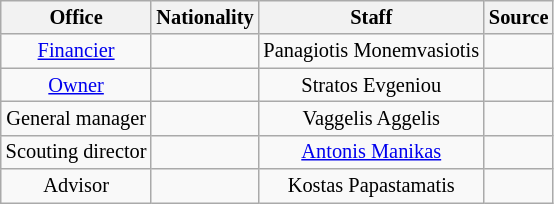<table class="wikitable plainrowheaders sticky-header-multi sortable" style="text-align:center; margin:0px; margin-top:2px; font-size:85%; width=500px">
<tr>
<th>Office</th>
<th>Nationality</th>
<th>Staff</th>
<th>Source</th>
</tr>
<tr>
<td><a href='#'>Financier</a></td>
<td></td>
<td>Panagiotis Monemvasiotis</td>
<td></td>
</tr>
<tr>
<td><a href='#'>Owner</a></td>
<td></td>
<td>Stratos Evgeniou</td>
<td></td>
</tr>
<tr>
<td>General manager</td>
<td></td>
<td>Vaggelis Aggelis</td>
<td></td>
</tr>
<tr>
<td>Scouting director</td>
<td></td>
<td><a href='#'>Antonis Manikas</a></td>
<td></td>
</tr>
<tr>
<td>Advisor</td>
<td></td>
<td>Kostas Papastamatis</td>
<td></td>
</tr>
</table>
